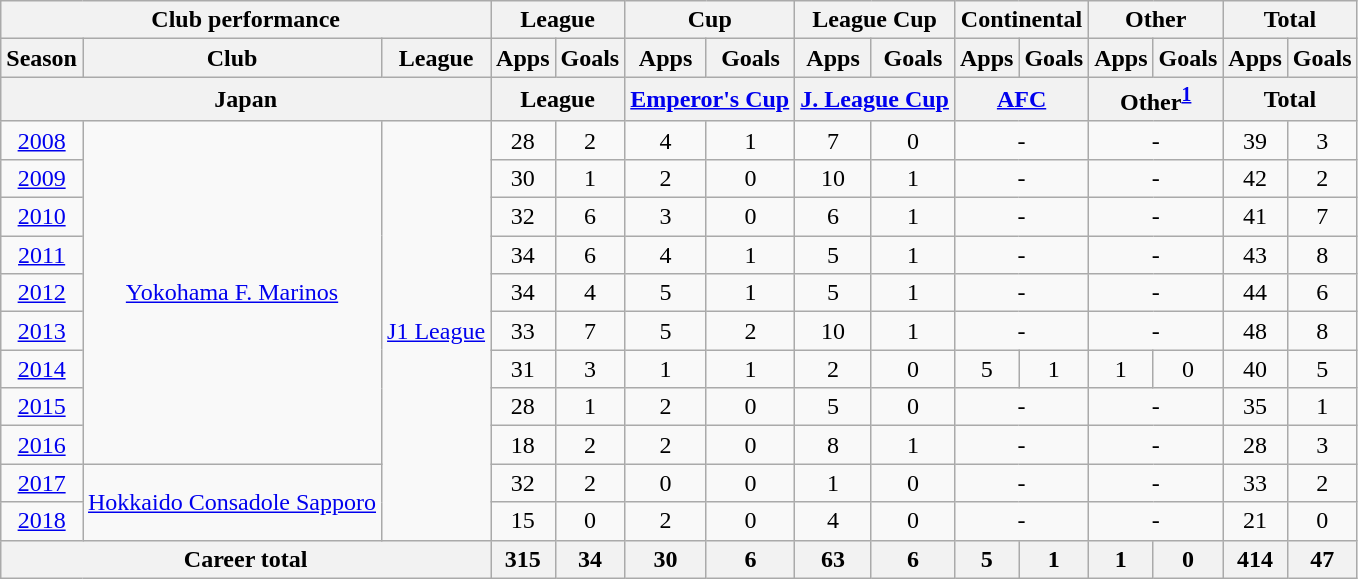<table class="wikitable" style="text-align:center">
<tr>
<th colspan=3>Club performance</th>
<th colspan=2>League</th>
<th colspan=2>Cup</th>
<th colspan=2>League Cup</th>
<th colspan=2>Continental</th>
<th colspan=2>Other</th>
<th colspan=2>Total</th>
</tr>
<tr>
<th>Season</th>
<th>Club</th>
<th>League</th>
<th>Apps</th>
<th>Goals</th>
<th>Apps</th>
<th>Goals</th>
<th>Apps</th>
<th>Goals</th>
<th>Apps</th>
<th>Goals</th>
<th>Apps</th>
<th>Goals</th>
<th>Apps</th>
<th>Goals</th>
</tr>
<tr>
<th colspan=3>Japan</th>
<th colspan=2>League</th>
<th colspan=2><a href='#'>Emperor's Cup</a></th>
<th colspan=2><a href='#'>J. League Cup</a></th>
<th colspan=2><a href='#'>AFC</a></th>
<th colspan="2">Other<sup><a href='#'>1</a></sup></th>
<th colspan=2>Total</th>
</tr>
<tr>
<td><a href='#'>2008</a></td>
<td rowspan="9"><a href='#'>Yokohama F. Marinos</a></td>
<td rowspan="11"><a href='#'>J1 League</a></td>
<td>28</td>
<td>2</td>
<td>4</td>
<td>1</td>
<td>7</td>
<td>0</td>
<td colspan="2">-</td>
<td colspan="2">-</td>
<td>39</td>
<td>3</td>
</tr>
<tr>
<td><a href='#'>2009</a></td>
<td>30</td>
<td>1</td>
<td>2</td>
<td>0</td>
<td>10</td>
<td>1</td>
<td colspan="2">-</td>
<td colspan="2">-</td>
<td>42</td>
<td>2</td>
</tr>
<tr>
<td><a href='#'>2010</a></td>
<td>32</td>
<td>6</td>
<td>3</td>
<td>0</td>
<td>6</td>
<td>1</td>
<td colspan="2">-</td>
<td colspan="2">-</td>
<td>41</td>
<td>7</td>
</tr>
<tr>
<td><a href='#'>2011</a></td>
<td>34</td>
<td>6</td>
<td>4</td>
<td>1</td>
<td>5</td>
<td>1</td>
<td colspan="2">-</td>
<td colspan="2">-</td>
<td>43</td>
<td>8</td>
</tr>
<tr>
<td><a href='#'>2012</a></td>
<td>34</td>
<td>4</td>
<td>5</td>
<td>1</td>
<td>5</td>
<td>1</td>
<td colspan="2">-</td>
<td colspan="2">-</td>
<td>44</td>
<td>6</td>
</tr>
<tr>
<td><a href='#'>2013</a></td>
<td>33</td>
<td>7</td>
<td>5</td>
<td>2</td>
<td>10</td>
<td>1</td>
<td colspan="2">-</td>
<td colspan="2">-</td>
<td>48</td>
<td>8</td>
</tr>
<tr>
<td><a href='#'>2014</a></td>
<td>31</td>
<td>3</td>
<td>1</td>
<td>1</td>
<td>2</td>
<td>0</td>
<td>5</td>
<td>1</td>
<td>1</td>
<td>0</td>
<td>40</td>
<td>5</td>
</tr>
<tr>
<td><a href='#'>2015</a></td>
<td>28</td>
<td>1</td>
<td>2</td>
<td>0</td>
<td>5</td>
<td>0</td>
<td colspan="2">-</td>
<td colspan="2">-</td>
<td>35</td>
<td>1</td>
</tr>
<tr>
<td><a href='#'>2016</a></td>
<td>18</td>
<td>2</td>
<td>2</td>
<td>0</td>
<td>8</td>
<td>1</td>
<td colspan="2">-</td>
<td colspan="2">-</td>
<td>28</td>
<td>3</td>
</tr>
<tr>
<td><a href='#'>2017</a></td>
<td rowspan="2"><a href='#'>Hokkaido Consadole Sapporo</a></td>
<td>32</td>
<td>2</td>
<td>0</td>
<td>0</td>
<td>1</td>
<td>0</td>
<td colspan="2">-</td>
<td colspan="2">-</td>
<td>33</td>
<td>2</td>
</tr>
<tr>
<td><a href='#'>2018</a></td>
<td>15</td>
<td>0</td>
<td>2</td>
<td>0</td>
<td>4</td>
<td>0</td>
<td colspan="2">-</td>
<td colspan="2">-</td>
<td>21</td>
<td>0</td>
</tr>
<tr>
<th colspan=3>Career total</th>
<th>315</th>
<th>34</th>
<th>30</th>
<th>6</th>
<th>63</th>
<th>6</th>
<th>5</th>
<th>1</th>
<th>1</th>
<th>0</th>
<th>414</th>
<th>47</th>
</tr>
</table>
